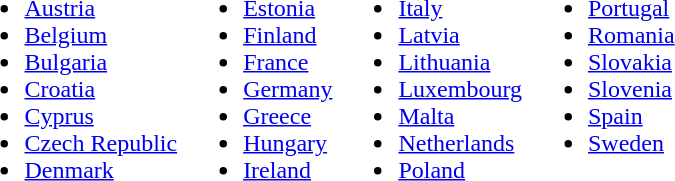<table>
<tr>
<td valign=top><br><ul><li> <a href='#'>Austria</a></li><li> <a href='#'>Belgium</a></li><li> <a href='#'>Bulgaria</a></li><li> <a href='#'>Croatia</a></li><li> <a href='#'>Cyprus</a></li><li> <a href='#'>Czech Republic</a></li><li> <a href='#'>Denmark</a></li></ul></td>
<td valign=top><br><ul><li> <a href='#'>Estonia</a></li><li> <a href='#'>Finland</a></li><li> <a href='#'>France</a></li><li> <a href='#'>Germany</a></li><li> <a href='#'>Greece</a></li><li> <a href='#'>Hungary</a></li><li> <a href='#'>Ireland</a></li></ul></td>
<td valign=top><br><ul><li> <a href='#'>Italy</a></li><li> <a href='#'>Latvia</a></li><li> <a href='#'>Lithuania</a></li><li> <a href='#'>Luxembourg</a></li><li> <a href='#'>Malta</a></li><li> <a href='#'>Netherlands</a></li><li> <a href='#'>Poland</a></li></ul></td>
<td valign=top><br><ul><li> <a href='#'>Portugal</a></li><li> <a href='#'>Romania</a></li><li> <a href='#'>Slovakia</a></li><li> <a href='#'>Slovenia</a></li><li> <a href='#'>Spain</a></li><li> <a href='#'>Sweden</a></li></ul></td>
</tr>
</table>
